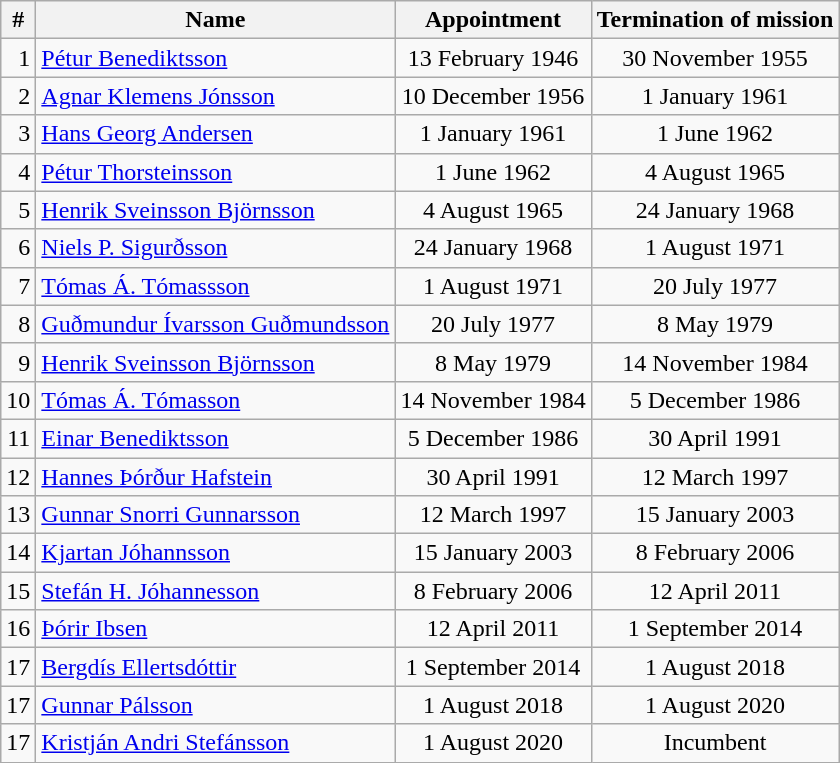<table class="wikitable">
<tr>
<th>#</th>
<th>Name</th>
<th>Appointment</th>
<th>Termination of mission</th>
</tr>
<tr>
<td style="text-align: right;">1</td>
<td><a href='#'>Pétur Benediktsson</a></td>
<td style="text-align: center;">13 February 1946</td>
<td style="text-align: center;">30 November 1955</td>
</tr>
<tr>
<td style="text-align: right;">2</td>
<td><a href='#'>Agnar Klemens Jónsson</a></td>
<td style="text-align: center;">10 December 1956</td>
<td style="text-align: center;">1 January 1961</td>
</tr>
<tr>
<td style="text-align: right;">3</td>
<td><a href='#'>Hans Georg Andersen</a></td>
<td style="text-align: center;">1 January 1961</td>
<td style="text-align: center;">1 June 1962</td>
</tr>
<tr>
<td style="text-align: right;">4</td>
<td><a href='#'>Pétur Thorsteinsson</a></td>
<td style="text-align: center;">1 June 1962</td>
<td style="text-align: center;">4 August 1965</td>
</tr>
<tr>
<td style="text-align: right;">5</td>
<td><a href='#'>Henrik Sveinsson Björnsson</a></td>
<td style="text-align: center;">4 August 1965</td>
<td style="text-align: center;">24 January 1968</td>
</tr>
<tr>
<td style="text-align: right;">6</td>
<td><a href='#'>Niels P. Sigurðsson</a></td>
<td style="text-align: center;">24 January 1968</td>
<td style="text-align: center;">1 August 1971</td>
</tr>
<tr>
<td style="text-align: right;">7</td>
<td><a href='#'>Tómas Á. Tómassson</a></td>
<td style="text-align: center;">1 August 1971</td>
<td style="text-align: center;">20 July 1977</td>
</tr>
<tr>
<td style="text-align: right;">8</td>
<td><a href='#'>Guðmundur Ívarsson Guðmundsson</a></td>
<td style="text-align: center;">20 July 1977</td>
<td style="text-align: center;">8 May 1979</td>
</tr>
<tr>
<td style="text-align: right;">9</td>
<td><a href='#'>Henrik Sveinsson Björnsson</a></td>
<td style="text-align: center;">8 May 1979</td>
<td style="text-align: center;">14 November 1984</td>
</tr>
<tr>
<td style="text-align: right;">10</td>
<td><a href='#'>Tómas Á. Tómasson</a></td>
<td style="text-align: center;">14 November 1984</td>
<td style="text-align: center;">5 December 1986</td>
</tr>
<tr>
<td style="text-align: right;">11</td>
<td><a href='#'>Einar Benediktsson</a></td>
<td style="text-align: center;">5 December 1986</td>
<td style="text-align: center;">30 April 1991</td>
</tr>
<tr>
<td style="text-align: right;">12</td>
<td><a href='#'>Hannes Þórður Hafstein</a></td>
<td style="text-align: center;">30 April 1991</td>
<td style="text-align: center;">12 March 1997</td>
</tr>
<tr>
<td style="text-align: right;">13</td>
<td><a href='#'>Gunnar Snorri Gunnarsson</a></td>
<td style="text-align: center;">12 March 1997</td>
<td style="text-align: center;">15 January 2003</td>
</tr>
<tr>
<td style="text-align: right;">14</td>
<td><a href='#'>Kjartan Jóhannsson</a></td>
<td style="text-align: center;">15 January 2003</td>
<td style="text-align: center;">8 February 2006</td>
</tr>
<tr>
<td style="text-align: right;">15</td>
<td><a href='#'>Stefán H. Jóhannesson</a></td>
<td style="text-align: center;">8 February 2006</td>
<td style="text-align: center;">12 April 2011</td>
</tr>
<tr>
<td style="text-align: right;">16</td>
<td><a href='#'>Þórir Ibsen</a></td>
<td style="text-align: center;">12 April 2011</td>
<td style="text-align: center;">1 September 2014</td>
</tr>
<tr>
<td style="text-align: right;">17</td>
<td><a href='#'>Bergdís Ellertsdóttir</a></td>
<td style="text-align: center;">1 September 2014</td>
<td style="text-align: center;">1 August 2018</td>
</tr>
<tr>
<td style="text-align: right;">17</td>
<td><a href='#'>Gunnar Pálsson</a></td>
<td style="text-align: center;">1 August 2018</td>
<td style="text-align: center;">1 August 2020</td>
</tr>
<tr>
<td style="text-align: right;">17</td>
<td><a href='#'>Kristján Andri Stefánsson</a></td>
<td style="text-align: center;">1 August 2020</td>
<td style="text-align: center;">Incumbent</td>
</tr>
</table>
